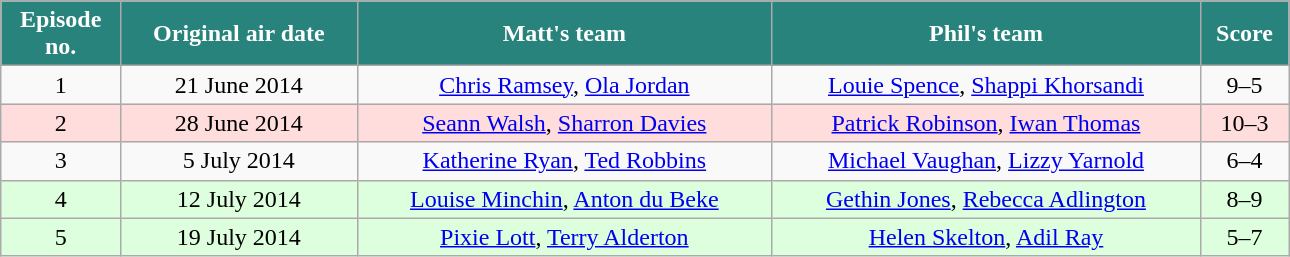<table class="wikitable" style="width:68%; text-align:center;">
<tr style="color:white">
<th style="background:#28837c;">Episode<br>no.</th>
<th style="background:#28837c;">Original air date</th>
<th style="background:#28837c;">Matt's team</th>
<th style="background:#28837c;">Phil's team</th>
<th style="background:#28837c;">Score</th>
</tr>
<tr>
<td>1</td>
<td>21 June 2014</td>
<td><a href='#'>Chris Ramsey</a>, <a href='#'>Ola Jordan</a></td>
<td><a href='#'>Louie Spence</a>, <a href='#'>Shappi Khorsandi</a></td>
<td>9–5</td>
</tr>
<tr bgcolor="ffdddd">
<td>2</td>
<td>28 June 2014</td>
<td><a href='#'>Seann Walsh</a>, <a href='#'>Sharron Davies</a></td>
<td><a href='#'>Patrick Robinson</a>, <a href='#'>Iwan Thomas</a></td>
<td>10–3</td>
</tr>
<tr>
<td>3</td>
<td>5 July 2014</td>
<td><a href='#'>Katherine Ryan</a>, <a href='#'>Ted Robbins</a></td>
<td><a href='#'>Michael Vaughan</a>, <a href='#'>Lizzy Yarnold</a></td>
<td>6–4</td>
</tr>
<tr bgcolor="ddffdd">
<td>4</td>
<td>12 July 2014</td>
<td><a href='#'>Louise Minchin</a>, <a href='#'>Anton du Beke</a></td>
<td><a href='#'>Gethin Jones</a>, <a href='#'>Rebecca Adlington</a></td>
<td>8–9</td>
</tr>
<tr bgcolor="ddffdd">
<td>5</td>
<td>19 July 2014</td>
<td><a href='#'>Pixie Lott</a>, <a href='#'>Terry Alderton</a></td>
<td><a href='#'>Helen Skelton</a>, <a href='#'>Adil Ray</a></td>
<td>5–7</td>
</tr>
</table>
